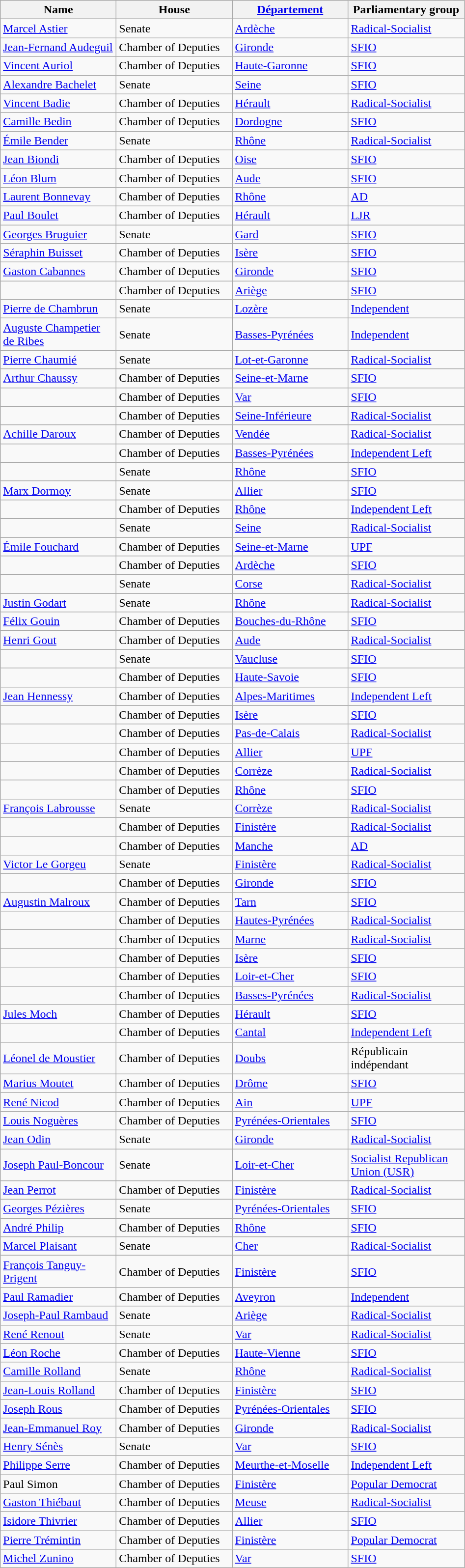<table class="wikitable centre sortable" style="border: 1px solid #999;">
<tr>
<th width="150px">Name</th>
<th width="150px">House</th>
<th width="150px"><a href='#'>Département</a></th>
<th width="150px">Parliamentary group</th>
</tr>
<tr>
<td><a href='#'>Marcel Astier</a></td>
<td>Senate</td>
<td><a href='#'>Ardèche</a></td>
<td><a href='#'>Radical-Socialist</a></td>
</tr>
<tr>
<td><a href='#'>Jean-Fernand Audeguil</a></td>
<td>Chamber of Deputies</td>
<td><a href='#'>Gironde</a></td>
<td><a href='#'>SFIO</a></td>
</tr>
<tr>
<td><a href='#'>Vincent Auriol</a></td>
<td>Chamber of Deputies</td>
<td><a href='#'>Haute-Garonne</a></td>
<td><a href='#'>SFIO</a></td>
</tr>
<tr>
<td><a href='#'>Alexandre Bachelet</a></td>
<td>Senate</td>
<td><a href='#'>Seine</a></td>
<td><a href='#'>SFIO</a></td>
</tr>
<tr>
<td><a href='#'>Vincent Badie</a></td>
<td>Chamber of Deputies</td>
<td><a href='#'>Hérault</a></td>
<td><a href='#'>Radical-Socialist</a></td>
</tr>
<tr>
<td><a href='#'>Camille Bedin</a></td>
<td>Chamber of Deputies</td>
<td><a href='#'>Dordogne</a></td>
<td><a href='#'>SFIO</a></td>
</tr>
<tr>
<td><a href='#'>Émile Bender</a></td>
<td>Senate</td>
<td><a href='#'>Rhône</a></td>
<td><a href='#'>Radical-Socialist</a></td>
</tr>
<tr>
<td><a href='#'>Jean Biondi</a></td>
<td>Chamber of Deputies</td>
<td><a href='#'>Oise</a></td>
<td><a href='#'>SFIO</a></td>
</tr>
<tr>
<td><a href='#'>Léon Blum</a></td>
<td>Chamber of Deputies</td>
<td><a href='#'>Aude</a></td>
<td><a href='#'>SFIO</a></td>
</tr>
<tr>
<td><a href='#'>Laurent Bonnevay</a></td>
<td>Chamber of Deputies</td>
<td><a href='#'>Rhône</a></td>
<td><a href='#'>AD</a></td>
</tr>
<tr>
<td><a href='#'>Paul Boulet</a></td>
<td>Chamber of Deputies</td>
<td><a href='#'>Hérault</a></td>
<td><a href='#'>LJR</a></td>
</tr>
<tr>
<td><a href='#'>Georges Bruguier</a></td>
<td>Senate</td>
<td><a href='#'>Gard</a></td>
<td><a href='#'>SFIO</a></td>
</tr>
<tr>
<td><a href='#'>Séraphin Buisset</a></td>
<td>Chamber of Deputies</td>
<td><a href='#'>Isère</a></td>
<td><a href='#'>SFIO</a></td>
</tr>
<tr>
<td><a href='#'>Gaston Cabannes</a></td>
<td>Chamber of Deputies</td>
<td><a href='#'>Gironde</a></td>
<td><a href='#'>SFIO</a></td>
</tr>
<tr>
<td></td>
<td>Chamber of Deputies</td>
<td><a href='#'>Ariège</a></td>
<td><a href='#'>SFIO</a></td>
</tr>
<tr>
<td><a href='#'>Pierre de Chambrun</a></td>
<td>Senate</td>
<td><a href='#'>Lozère</a></td>
<td><a href='#'>Independent</a></td>
</tr>
<tr>
<td><a href='#'>Auguste Champetier de Ribes</a></td>
<td>Senate</td>
<td><a href='#'>Basses-Pyrénées</a></td>
<td><a href='#'>Independent</a></td>
</tr>
<tr>
<td><a href='#'>Pierre Chaumié</a></td>
<td>Senate</td>
<td><a href='#'>Lot-et-Garonne</a></td>
<td><a href='#'>Radical-Socialist</a></td>
</tr>
<tr>
<td><a href='#'>Arthur Chaussy</a></td>
<td>Chamber of Deputies</td>
<td><a href='#'>Seine-et-Marne</a></td>
<td><a href='#'>SFIO</a></td>
</tr>
<tr>
<td></td>
<td>Chamber of Deputies</td>
<td><a href='#'>Var</a></td>
<td><a href='#'>SFIO</a></td>
</tr>
<tr>
<td></td>
<td>Chamber of Deputies</td>
<td><a href='#'>Seine-Inférieure</a></td>
<td><a href='#'>Radical-Socialist</a></td>
</tr>
<tr>
<td><a href='#'>Achille Daroux</a></td>
<td>Chamber of Deputies</td>
<td><a href='#'>Vendée</a></td>
<td><a href='#'>Radical-Socialist</a></td>
</tr>
<tr>
<td></td>
<td>Chamber of Deputies</td>
<td><a href='#'>Basses-Pyrénées</a></td>
<td><a href='#'>Independent Left</a></td>
</tr>
<tr>
<td></td>
<td>Senate</td>
<td><a href='#'>Rhône</a></td>
<td><a href='#'>SFIO</a></td>
</tr>
<tr>
<td><a href='#'>Marx Dormoy</a></td>
<td>Senate</td>
<td><a href='#'>Allier</a></td>
<td><a href='#'>SFIO</a></td>
</tr>
<tr>
<td></td>
<td>Chamber of Deputies</td>
<td><a href='#'>Rhône</a></td>
<td><a href='#'>Independent Left</a></td>
</tr>
<tr>
<td></td>
<td>Senate</td>
<td><a href='#'>Seine</a></td>
<td><a href='#'>Radical-Socialist</a></td>
</tr>
<tr>
<td><a href='#'>Émile Fouchard</a></td>
<td>Chamber of Deputies</td>
<td><a href='#'>Seine-et-Marne</a></td>
<td><a href='#'>UPF</a></td>
</tr>
<tr>
<td></td>
<td>Chamber of Deputies</td>
<td><a href='#'>Ardèche</a></td>
<td><a href='#'>SFIO</a></td>
</tr>
<tr>
<td></td>
<td>Senate</td>
<td><a href='#'>Corse</a></td>
<td><a href='#'>Radical-Socialist</a></td>
</tr>
<tr>
<td><a href='#'>Justin Godart</a></td>
<td>Senate</td>
<td><a href='#'>Rhône</a></td>
<td><a href='#'>Radical-Socialist</a></td>
</tr>
<tr>
<td><a href='#'>Félix Gouin</a></td>
<td>Chamber of Deputies</td>
<td><a href='#'>Bouches-du-Rhône</a></td>
<td><a href='#'>SFIO</a></td>
</tr>
<tr>
<td><a href='#'>Henri Gout</a></td>
<td>Chamber of Deputies</td>
<td><a href='#'>Aude</a></td>
<td><a href='#'>Radical-Socialist</a></td>
</tr>
<tr>
<td></td>
<td>Senate</td>
<td><a href='#'>Vaucluse</a></td>
<td><a href='#'>SFIO</a></td>
</tr>
<tr>
<td></td>
<td>Chamber of Deputies</td>
<td><a href='#'>Haute-Savoie</a></td>
<td><a href='#'>SFIO</a></td>
</tr>
<tr>
<td><a href='#'>Jean Hennessy</a></td>
<td>Chamber of Deputies</td>
<td><a href='#'>Alpes-Maritimes</a></td>
<td><a href='#'>Independent Left</a></td>
</tr>
<tr>
<td></td>
<td>Chamber of Deputies</td>
<td><a href='#'>Isère</a></td>
<td><a href='#'>SFIO</a></td>
</tr>
<tr>
<td></td>
<td>Chamber of Deputies</td>
<td><a href='#'>Pas-de-Calais</a></td>
<td><a href='#'>Radical-Socialist</a></td>
</tr>
<tr>
<td></td>
<td>Chamber of Deputies</td>
<td><a href='#'>Allier</a></td>
<td><a href='#'>UPF</a></td>
</tr>
<tr>
<td></td>
<td>Chamber of Deputies</td>
<td><a href='#'>Corrèze</a></td>
<td><a href='#'>Radical-Socialist</a></td>
</tr>
<tr>
<td></td>
<td>Chamber of Deputies</td>
<td><a href='#'>Rhône</a></td>
<td><a href='#'>SFIO</a></td>
</tr>
<tr>
<td><a href='#'>François Labrousse</a></td>
<td>Senate</td>
<td><a href='#'>Corrèze</a></td>
<td><a href='#'>Radical-Socialist</a></td>
</tr>
<tr>
<td></td>
<td>Chamber of Deputies</td>
<td><a href='#'>Finistère</a></td>
<td><a href='#'>Radical-Socialist</a></td>
</tr>
<tr>
<td></td>
<td>Chamber of Deputies</td>
<td><a href='#'>Manche</a></td>
<td><a href='#'>AD</a></td>
</tr>
<tr>
<td><a href='#'>Victor Le Gorgeu</a></td>
<td>Senate</td>
<td><a href='#'>Finistère</a></td>
<td><a href='#'>Radical-Socialist</a></td>
</tr>
<tr>
<td></td>
<td>Chamber of Deputies</td>
<td><a href='#'>Gironde</a></td>
<td><a href='#'>SFIO</a></td>
</tr>
<tr>
<td><a href='#'>Augustin Malroux</a></td>
<td>Chamber of Deputies</td>
<td><a href='#'>Tarn</a></td>
<td><a href='#'>SFIO</a></td>
</tr>
<tr>
<td></td>
<td>Chamber of Deputies</td>
<td><a href='#'>Hautes-Pyrénées</a></td>
<td><a href='#'>Radical-Socialist</a></td>
</tr>
<tr>
<td></td>
<td>Chamber of Deputies</td>
<td><a href='#'>Marne</a></td>
<td><a href='#'>Radical-Socialist</a></td>
</tr>
<tr>
<td></td>
<td>Chamber of Deputies</td>
<td><a href='#'>Isère</a></td>
<td><a href='#'>SFIO</a></td>
</tr>
<tr>
<td></td>
<td>Chamber of Deputies</td>
<td><a href='#'>Loir-et-Cher</a></td>
<td><a href='#'>SFIO</a></td>
</tr>
<tr>
<td></td>
<td>Chamber of Deputies</td>
<td><a href='#'>Basses-Pyrénées</a></td>
<td><a href='#'>Radical-Socialist</a></td>
</tr>
<tr>
<td><a href='#'>Jules Moch</a></td>
<td>Chamber of Deputies</td>
<td><a href='#'>Hérault</a></td>
<td><a href='#'>SFIO</a></td>
</tr>
<tr>
<td></td>
<td>Chamber of Deputies</td>
<td><a href='#'>Cantal</a></td>
<td><a href='#'>Independent Left</a></td>
</tr>
<tr>
<td><a href='#'>Léonel de Moustier</a></td>
<td>Chamber of Deputies</td>
<td><a href='#'>Doubs</a></td>
<td>Républicain indépendant</td>
</tr>
<tr>
<td><a href='#'>Marius Moutet</a></td>
<td>Chamber of Deputies</td>
<td><a href='#'>Drôme</a></td>
<td><a href='#'>SFIO</a></td>
</tr>
<tr>
<td><a href='#'>René Nicod</a></td>
<td>Chamber of Deputies</td>
<td><a href='#'>Ain</a></td>
<td><a href='#'>UPF</a></td>
</tr>
<tr>
<td><a href='#'>Louis Noguères</a></td>
<td>Chamber of Deputies</td>
<td><a href='#'>Pyrénées-Orientales</a></td>
<td><a href='#'>SFIO</a></td>
</tr>
<tr>
<td><a href='#'>Jean Odin</a></td>
<td>Senate</td>
<td><a href='#'>Gironde</a></td>
<td><a href='#'>Radical-Socialist</a></td>
</tr>
<tr>
<td><a href='#'>Joseph Paul-Boncour</a></td>
<td>Senate</td>
<td><a href='#'>Loir-et-Cher</a></td>
<td><a href='#'>Socialist Republican Union (USR)</a></td>
</tr>
<tr>
<td><a href='#'>Jean Perrot</a></td>
<td>Chamber of Deputies</td>
<td><a href='#'>Finistère</a></td>
<td><a href='#'>Radical-Socialist</a></td>
</tr>
<tr>
<td><a href='#'>Georges Pézières</a></td>
<td>Senate</td>
<td><a href='#'>Pyrénées-Orientales</a></td>
<td><a href='#'>SFIO</a></td>
</tr>
<tr>
<td><a href='#'>André Philip</a></td>
<td>Chamber of Deputies</td>
<td><a href='#'>Rhône</a></td>
<td><a href='#'>SFIO</a></td>
</tr>
<tr>
<td><a href='#'>Marcel Plaisant</a></td>
<td>Senate</td>
<td><a href='#'>Cher</a></td>
<td><a href='#'>Radical-Socialist</a></td>
</tr>
<tr>
<td><a href='#'>François Tanguy-Prigent</a></td>
<td>Chamber of Deputies</td>
<td><a href='#'>Finistère</a></td>
<td><a href='#'>SFIO</a></td>
</tr>
<tr>
<td><a href='#'>Paul Ramadier</a></td>
<td>Chamber of Deputies</td>
<td><a href='#'>Aveyron</a></td>
<td><a href='#'>Independent</a></td>
</tr>
<tr>
<td><a href='#'>Joseph-Paul Rambaud</a></td>
<td>Senate</td>
<td><a href='#'>Ariège</a></td>
<td><a href='#'>Radical-Socialist</a></td>
</tr>
<tr>
<td><a href='#'>René Renout</a></td>
<td>Senate</td>
<td><a href='#'>Var</a></td>
<td><a href='#'>Radical-Socialist</a></td>
</tr>
<tr>
<td><a href='#'>Léon Roche</a></td>
<td>Chamber of Deputies</td>
<td><a href='#'>Haute-Vienne</a></td>
<td><a href='#'>SFIO</a></td>
</tr>
<tr>
<td><a href='#'>Camille Rolland</a></td>
<td>Senate</td>
<td><a href='#'>Rhône</a></td>
<td><a href='#'>Radical-Socialist</a></td>
</tr>
<tr>
<td><a href='#'>Jean-Louis Rolland</a></td>
<td>Chamber of Deputies</td>
<td><a href='#'>Finistère</a></td>
<td><a href='#'>SFIO</a></td>
</tr>
<tr>
<td><a href='#'>Joseph Rous</a></td>
<td>Chamber of Deputies</td>
<td><a href='#'>Pyrénées-Orientales</a></td>
<td><a href='#'>SFIO</a></td>
</tr>
<tr>
<td><a href='#'>Jean-Emmanuel Roy</a></td>
<td>Chamber of Deputies</td>
<td><a href='#'>Gironde</a></td>
<td><a href='#'>Radical-Socialist</a></td>
</tr>
<tr>
<td><a href='#'>Henry Sénès</a></td>
<td>Senate</td>
<td><a href='#'>Var</a></td>
<td><a href='#'>SFIO</a></td>
</tr>
<tr>
<td><a href='#'>Philippe Serre</a></td>
<td>Chamber of Deputies</td>
<td><a href='#'>Meurthe-et-Moselle</a></td>
<td><a href='#'>Independent Left</a></td>
</tr>
<tr>
<td>Paul Simon</td>
<td>Chamber of Deputies</td>
<td><a href='#'>Finistère</a></td>
<td><a href='#'>Popular Democrat</a></td>
</tr>
<tr>
<td><a href='#'>Gaston Thiébaut</a></td>
<td>Chamber of Deputies</td>
<td><a href='#'>Meuse</a></td>
<td><a href='#'>Radical-Socialist</a></td>
</tr>
<tr>
<td><a href='#'>Isidore Thivrier</a></td>
<td>Chamber of Deputies</td>
<td><a href='#'>Allier</a></td>
<td><a href='#'>SFIO</a></td>
</tr>
<tr>
<td><a href='#'>Pierre Trémintin</a></td>
<td>Chamber of Deputies</td>
<td><a href='#'>Finistère</a></td>
<td><a href='#'>Popular Democrat</a></td>
</tr>
<tr>
<td><a href='#'>Michel Zunino</a></td>
<td>Chamber of Deputies</td>
<td><a href='#'>Var</a></td>
<td><a href='#'>SFIO</a></td>
</tr>
</table>
